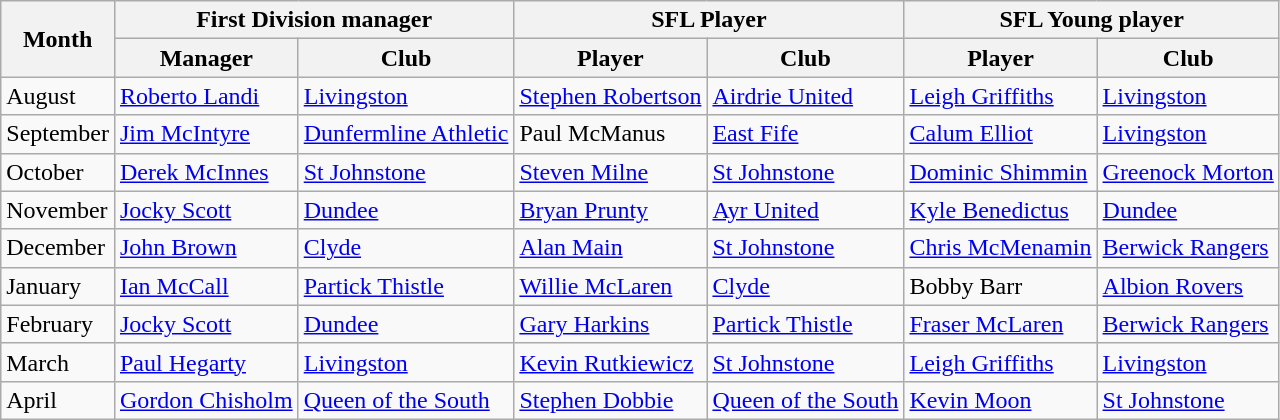<table class="wikitable" style="font-size:100%">
<tr>
<th rowspan=2>Month</th>
<th colspan=2>First Division manager</th>
<th colspan=2>SFL Player</th>
<th colspan=2>SFL Young player</th>
</tr>
<tr>
<th>Manager</th>
<th>Club</th>
<th>Player</th>
<th>Club</th>
<th>Player</th>
<th>Club</th>
</tr>
<tr>
<td>August</td>
<td> <a href='#'>Roberto Landi</a></td>
<td><a href='#'>Livingston</a></td>
<td> <a href='#'>Stephen Robertson</a></td>
<td><a href='#'>Airdrie United</a></td>
<td> <a href='#'>Leigh Griffiths</a></td>
<td><a href='#'>Livingston</a></td>
</tr>
<tr>
<td>September</td>
<td> <a href='#'>Jim McIntyre</a></td>
<td><a href='#'>Dunfermline Athletic</a></td>
<td> Paul McManus</td>
<td><a href='#'>East Fife</a></td>
<td> <a href='#'>Calum Elliot</a></td>
<td><a href='#'>Livingston</a></td>
</tr>
<tr>
<td>October</td>
<td> <a href='#'>Derek McInnes</a></td>
<td><a href='#'>St Johnstone</a></td>
<td> <a href='#'>Steven Milne</a></td>
<td><a href='#'>St Johnstone</a></td>
<td> <a href='#'>Dominic Shimmin</a></td>
<td><a href='#'>Greenock Morton</a></td>
</tr>
<tr>
<td>November</td>
<td> <a href='#'>Jocky Scott</a></td>
<td><a href='#'>Dundee</a></td>
<td> <a href='#'>Bryan Prunty</a></td>
<td><a href='#'>Ayr United</a></td>
<td> <a href='#'>Kyle Benedictus</a></td>
<td><a href='#'>Dundee</a></td>
</tr>
<tr>
<td>December</td>
<td> <a href='#'>John Brown</a></td>
<td><a href='#'>Clyde</a></td>
<td> <a href='#'>Alan Main</a></td>
<td><a href='#'>St Johnstone</a></td>
<td> <a href='#'>Chris McMenamin</a></td>
<td><a href='#'>Berwick Rangers</a></td>
</tr>
<tr>
<td>January</td>
<td> <a href='#'>Ian McCall</a></td>
<td><a href='#'>Partick Thistle</a></td>
<td> <a href='#'>Willie McLaren</a></td>
<td><a href='#'>Clyde</a></td>
<td> Bobby Barr</td>
<td><a href='#'>Albion Rovers</a></td>
</tr>
<tr>
<td>February</td>
<td> <a href='#'>Jocky Scott</a></td>
<td><a href='#'>Dundee</a></td>
<td> <a href='#'>Gary Harkins</a></td>
<td><a href='#'>Partick Thistle</a></td>
<td> <a href='#'>Fraser McLaren</a></td>
<td><a href='#'>Berwick Rangers</a></td>
</tr>
<tr>
<td>March</td>
<td> <a href='#'>Paul Hegarty</a></td>
<td><a href='#'>Livingston</a></td>
<td> <a href='#'>Kevin Rutkiewicz</a></td>
<td><a href='#'>St Johnstone</a></td>
<td> <a href='#'>Leigh Griffiths</a></td>
<td><a href='#'>Livingston</a></td>
</tr>
<tr>
<td>April</td>
<td> <a href='#'>Gordon Chisholm</a></td>
<td><a href='#'>Queen of the South</a></td>
<td> <a href='#'>Stephen Dobbie</a></td>
<td><a href='#'>Queen of the South</a></td>
<td> <a href='#'>Kevin Moon</a></td>
<td><a href='#'>St Johnstone</a></td>
</tr>
</table>
